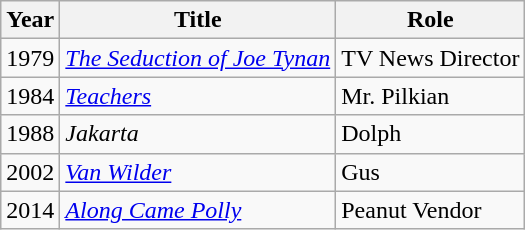<table class="wikitable sortable">
<tr>
<th>Year</th>
<th>Title</th>
<th>Role</th>
</tr>
<tr>
<td>1979</td>
<td><em><a href='#'>The Seduction of Joe Tynan</a></em></td>
<td>TV News Director</td>
</tr>
<tr>
<td>1984</td>
<td><em><a href='#'>Teachers</a></em></td>
<td>Mr. Pilkian</td>
</tr>
<tr>
<td>1988</td>
<td><em>Jakarta</em></td>
<td>Dolph</td>
</tr>
<tr>
<td>2002</td>
<td><em><a href='#'>Van Wilder</a></em></td>
<td>Gus</td>
</tr>
<tr>
<td>2014</td>
<td><em><a href='#'>Along Came Polly</a></em></td>
<td>Peanut Vendor</td>
</tr>
</table>
